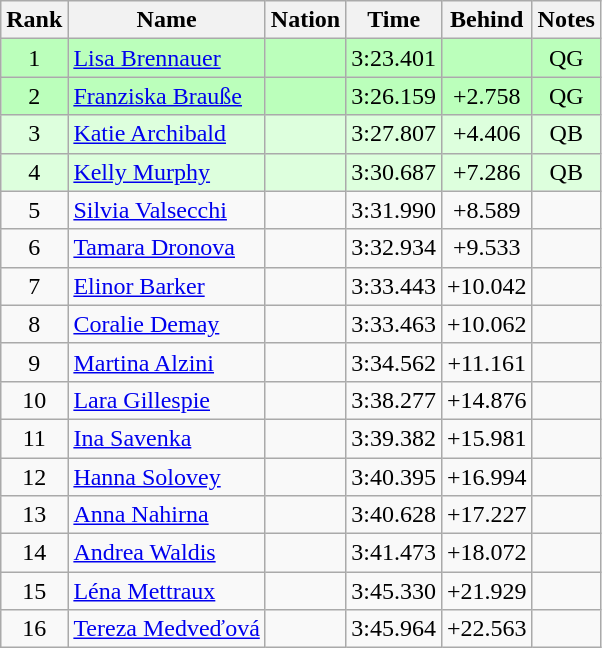<table class="wikitable sortable" style="text-align:center">
<tr>
<th>Rank</th>
<th>Name</th>
<th>Nation</th>
<th>Time</th>
<th>Behind</th>
<th>Notes</th>
</tr>
<tr bgcolor=bbffbb>
<td>1</td>
<td align=left><a href='#'>Lisa Brennauer</a></td>
<td align=left></td>
<td>3:23.401</td>
<td></td>
<td>QG</td>
</tr>
<tr bgcolor=bbffbb>
<td>2</td>
<td align=left><a href='#'>Franziska Brauße</a></td>
<td align=left></td>
<td>3:26.159</td>
<td>+2.758</td>
<td>QG</td>
</tr>
<tr bgcolor=ddffdd>
<td>3</td>
<td align=left><a href='#'>Katie Archibald</a></td>
<td align=left></td>
<td>3:27.807</td>
<td>+4.406</td>
<td>QB</td>
</tr>
<tr bgcolor=ddffdd>
<td>4</td>
<td align=left><a href='#'>Kelly Murphy</a></td>
<td align=left></td>
<td>3:30.687</td>
<td>+7.286</td>
<td>QB</td>
</tr>
<tr>
<td>5</td>
<td align=left><a href='#'>Silvia Valsecchi</a></td>
<td align=left></td>
<td>3:31.990</td>
<td>+8.589</td>
<td></td>
</tr>
<tr>
<td>6</td>
<td align=left><a href='#'>Tamara Dronova</a></td>
<td align=left></td>
<td>3:32.934</td>
<td>+9.533</td>
<td></td>
</tr>
<tr>
<td>7</td>
<td align=left><a href='#'>Elinor Barker</a></td>
<td align=left></td>
<td>3:33.443</td>
<td>+10.042</td>
<td></td>
</tr>
<tr>
<td>8</td>
<td align=left><a href='#'>Coralie Demay</a></td>
<td align=left></td>
<td>3:33.463</td>
<td>+10.062</td>
<td></td>
</tr>
<tr>
<td>9</td>
<td align=left><a href='#'>Martina Alzini</a></td>
<td align=left></td>
<td>3:34.562</td>
<td>+11.161</td>
<td></td>
</tr>
<tr>
<td>10</td>
<td align=left><a href='#'>Lara Gillespie</a></td>
<td align=left></td>
<td>3:38.277</td>
<td>+14.876</td>
<td></td>
</tr>
<tr>
<td>11</td>
<td align=left><a href='#'>Ina Savenka</a></td>
<td align=left></td>
<td>3:39.382</td>
<td>+15.981</td>
<td></td>
</tr>
<tr>
<td>12</td>
<td align=left><a href='#'>Hanna Solovey</a></td>
<td align=left></td>
<td>3:40.395</td>
<td>+16.994</td>
<td></td>
</tr>
<tr>
<td>13</td>
<td align=left><a href='#'>Anna Nahirna</a></td>
<td align=left></td>
<td>3:40.628</td>
<td>+17.227</td>
<td></td>
</tr>
<tr>
<td>14</td>
<td align=left><a href='#'>Andrea Waldis</a></td>
<td align=left></td>
<td>3:41.473</td>
<td>+18.072</td>
<td></td>
</tr>
<tr>
<td>15</td>
<td align=left><a href='#'>Léna Mettraux</a></td>
<td align=left></td>
<td>3:45.330</td>
<td>+21.929</td>
<td></td>
</tr>
<tr>
<td>16</td>
<td align=left><a href='#'>Tereza Medveďová</a></td>
<td align=left></td>
<td>3:45.964</td>
<td>+22.563</td>
<td></td>
</tr>
</table>
